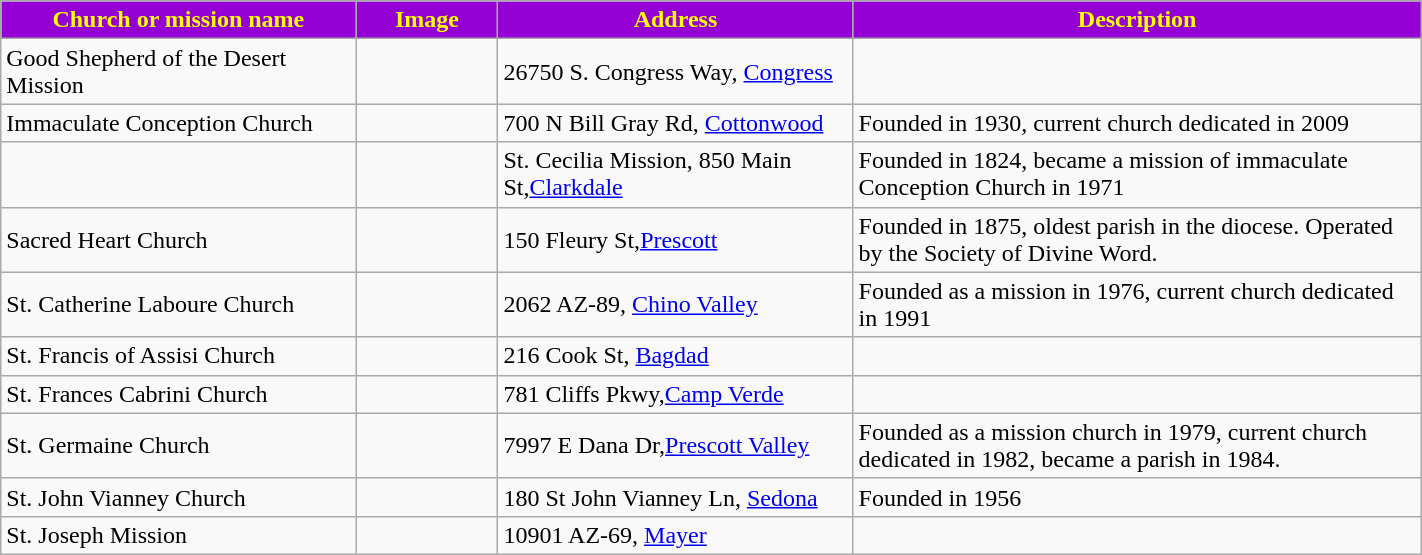<table class="wikitable sortable" style="width:75%">
<tr>
<th style="background:darkviolet; color:yellow;" width="25%"><strong>Church or mission name</strong></th>
<th style="background:darkviolet; color:yellow;" width="10%"><strong>Image</strong></th>
<th style="background:darkviolet; color:yellow;" width="25%"><strong>Address</strong></th>
<th style="background:darkviolet; color:yellow;" width="15"><strong>Description</strong></th>
</tr>
<tr>
<td>Good Shepherd of the Desert Mission</td>
<td></td>
<td>26750 S. Congress Way, <a href='#'>Congress</a></td>
<td></td>
</tr>
<tr>
<td>Immaculate Conception Church</td>
<td></td>
<td>700 N Bill Gray Rd, <a href='#'>Cottonwood</a></td>
<td>Founded in 1930, current church dedicated in 2009</td>
</tr>
<tr>
<td></td>
<td></td>
<td>St. Cecilia Mission, 850 Main St,<a href='#'>Clarkdale</a></td>
<td>Founded in 1824, became a mission of immaculate Conception Church in 1971</td>
</tr>
<tr>
<td>Sacred Heart Church</td>
<td></td>
<td>150 Fleury St,<a href='#'>Prescott</a></td>
<td>Founded in 1875, oldest parish in the diocese. Operated by the Society of Divine Word.</td>
</tr>
<tr>
<td>St. Catherine Laboure Church</td>
<td></td>
<td>2062 AZ-89, <a href='#'>Chino Valley</a></td>
<td>Founded as a mission in 1976, current church dedicated in 1991</td>
</tr>
<tr>
<td>St. Francis of Assisi Church</td>
<td></td>
<td>216 Cook St, <a href='#'>Bagdad</a></td>
<td></td>
</tr>
<tr>
<td>St. Frances Cabrini Church</td>
<td></td>
<td>781 Cliffs Pkwy,<a href='#'>Camp Verde</a></td>
<td></td>
</tr>
<tr>
<td>St. Germaine Church</td>
<td></td>
<td>7997 E Dana Dr,<a href='#'>Prescott Valley</a></td>
<td>Founded as a mission church in 1979, current church dedicated in 1982, became a parish in 1984.</td>
</tr>
<tr>
<td>St. John Vianney Church</td>
<td></td>
<td>180 St John Vianney Ln, <a href='#'>Sedona</a></td>
<td>Founded in 1956</td>
</tr>
<tr>
<td>St. Joseph Mission</td>
<td></td>
<td>10901 AZ-69, <a href='#'>Mayer</a></td>
<td></td>
</tr>
</table>
